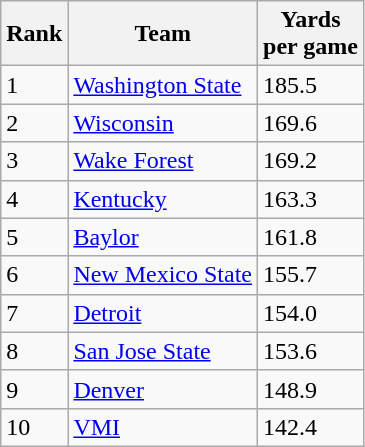<table class="wikitable sortable">
<tr>
<th>Rank</th>
<th>Team</th>
<th>Yards<br>per game</th>
</tr>
<tr>
<td>1</td>
<td><a href='#'>Washington State</a></td>
<td>185.5</td>
</tr>
<tr>
<td>2</td>
<td><a href='#'>Wisconsin</a></td>
<td>169.6</td>
</tr>
<tr>
<td>3</td>
<td><a href='#'>Wake Forest</a></td>
<td>169.2</td>
</tr>
<tr>
<td>4</td>
<td><a href='#'>Kentucky</a></td>
<td>163.3</td>
</tr>
<tr>
<td>5</td>
<td><a href='#'>Baylor</a></td>
<td>161.8</td>
</tr>
<tr>
<td>6</td>
<td><a href='#'>New Mexico State</a></td>
<td>155.7</td>
</tr>
<tr>
<td>7</td>
<td><a href='#'>Detroit</a></td>
<td>154.0</td>
</tr>
<tr>
<td>8</td>
<td><a href='#'>San Jose State</a></td>
<td>153.6</td>
</tr>
<tr>
<td>9</td>
<td><a href='#'>Denver</a></td>
<td>148.9</td>
</tr>
<tr>
<td>10</td>
<td><a href='#'>VMI</a></td>
<td>142.4</td>
</tr>
</table>
